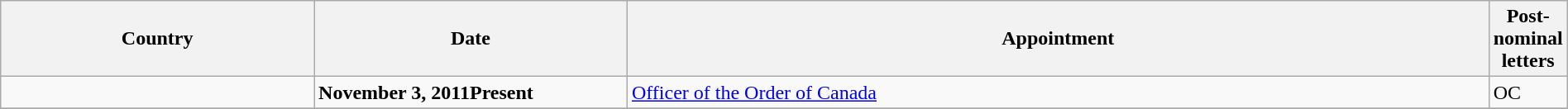<table class="wikitable" style="width:100%;">
<tr>
<th style="width:20%;">Country</th>
<th style="width:20%;">Date</th>
<th style="width:55%;">Appointment</th>
<th style="width:5%;">Post-nominal letters</th>
</tr>
<tr>
<td></td>
<td><strong>November 3, 2011Present</strong></td>
<td><a href='#'>Officer of the Order of Canada</a></td>
<td>OC</td>
</tr>
<tr>
</tr>
</table>
